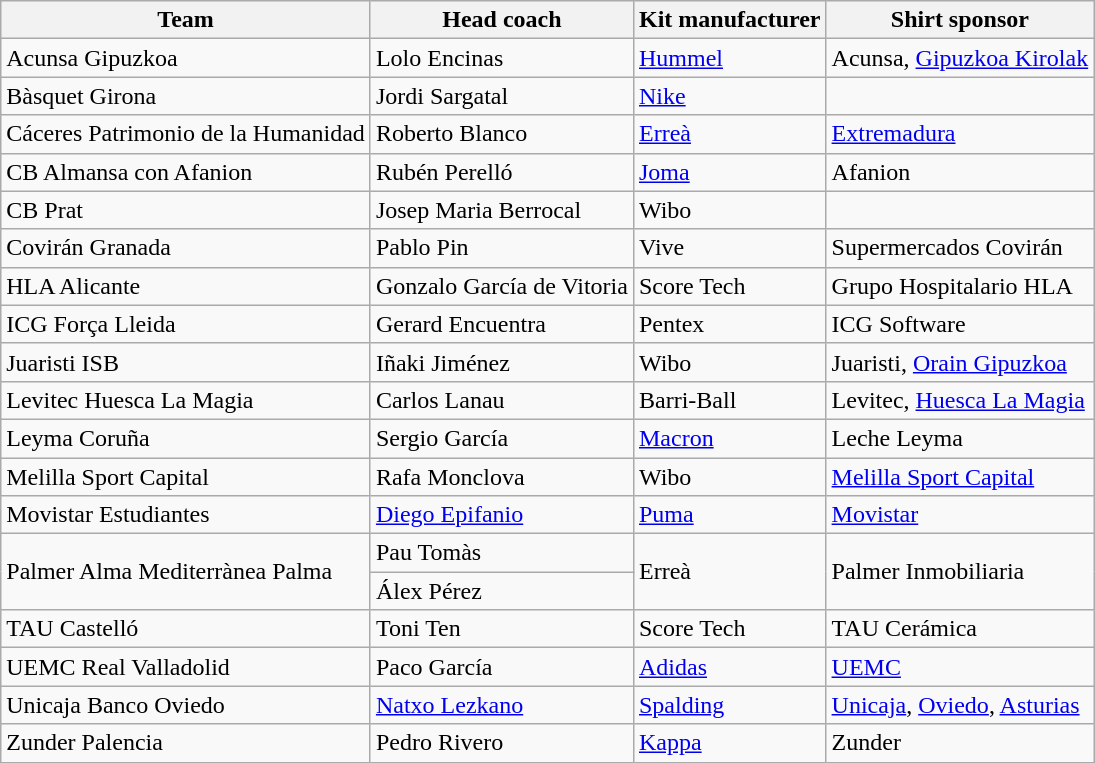<table class="wikitable sortable">
<tr>
<th>Team</th>
<th>Head coach</th>
<th>Kit manufacturer</th>
<th>Shirt sponsor</th>
</tr>
<tr>
<td>Acunsa Gipuzkoa</td>
<td>Lolo Encinas</td>
<td><a href='#'>Hummel</a></td>
<td>Acunsa, <a href='#'>Gipuzkoa Kirolak</a></td>
</tr>
<tr>
<td>Bàsquet Girona</td>
<td>Jordi Sargatal</td>
<td><a href='#'>Nike</a></td>
<td></td>
</tr>
<tr>
<td>Cáceres Patrimonio de la Humanidad</td>
<td>Roberto Blanco</td>
<td><a href='#'>Erreà</a></td>
<td><a href='#'>Extremadura</a></td>
</tr>
<tr>
<td>CB Almansa con Afanion</td>
<td>Rubén Perelló</td>
<td><a href='#'>Joma</a></td>
<td>Afanion</td>
</tr>
<tr>
<td>CB Prat</td>
<td>Josep Maria Berrocal</td>
<td>Wibo</td>
<td></td>
</tr>
<tr>
<td>Covirán Granada</td>
<td>Pablo Pin</td>
<td>Vive</td>
<td>Supermercados Covirán</td>
</tr>
<tr>
<td>HLA Alicante</td>
<td>Gonzalo García de Vitoria</td>
<td>Score Tech</td>
<td>Grupo Hospitalario HLA</td>
</tr>
<tr>
<td>ICG Força Lleida</td>
<td>Gerard Encuentra</td>
<td>Pentex</td>
<td>ICG Software</td>
</tr>
<tr>
<td>Juaristi ISB</td>
<td>Iñaki Jiménez</td>
<td>Wibo</td>
<td>Juaristi, <a href='#'>Orain Gipuzkoa</a></td>
</tr>
<tr>
<td>Levitec Huesca La Magia</td>
<td>Carlos Lanau</td>
<td>Barri-Ball</td>
<td>Levitec, <a href='#'>Huesca La Magia</a></td>
</tr>
<tr>
<td>Leyma Coruña</td>
<td>Sergio García</td>
<td><a href='#'>Macron</a></td>
<td>Leche Leyma</td>
</tr>
<tr>
<td>Melilla Sport Capital</td>
<td>Rafa Monclova</td>
<td>Wibo</td>
<td><a href='#'>Melilla Sport Capital</a></td>
</tr>
<tr>
<td>Movistar Estudiantes</td>
<td><a href='#'>Diego Epifanio</a></td>
<td><a href='#'>Puma</a></td>
<td><a href='#'>Movistar</a></td>
</tr>
<tr>
<td rowspan="2">Palmer Alma Mediterrànea Palma</td>
<td>Pau Tomàs</td>
<td rowspan="2">Erreà</td>
<td rowspan="2">Palmer Inmobiliaria</td>
</tr>
<tr>
<td>Álex Pérez</td>
</tr>
<tr>
<td>TAU Castelló</td>
<td>Toni Ten</td>
<td>Score Tech</td>
<td>TAU Cerámica</td>
</tr>
<tr>
<td>UEMC Real Valladolid</td>
<td>Paco García</td>
<td><a href='#'>Adidas</a></td>
<td><a href='#'>UEMC</a></td>
</tr>
<tr>
<td>Unicaja Banco Oviedo</td>
<td><a href='#'>Natxo Lezkano</a></td>
<td><a href='#'>Spalding</a></td>
<td><a href='#'>Unicaja</a>, <a href='#'>Oviedo</a>, <a href='#'>Asturias</a></td>
</tr>
<tr>
<td>Zunder Palencia</td>
<td>Pedro Rivero</td>
<td><a href='#'>Kappa</a></td>
<td>Zunder</td>
</tr>
</table>
